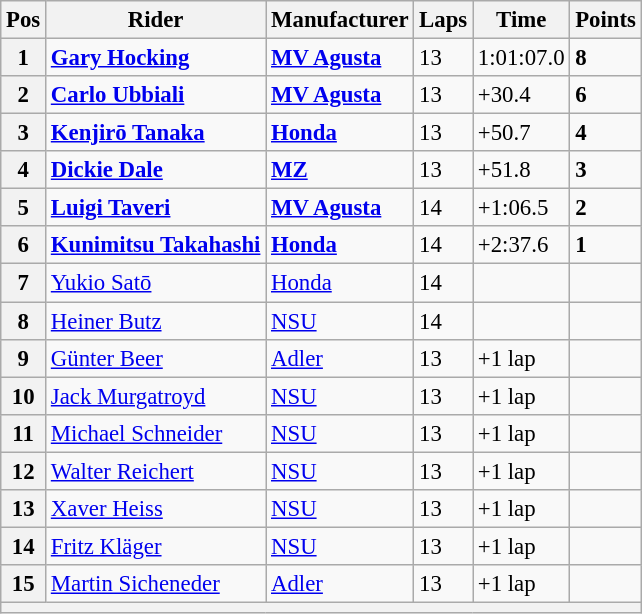<table class="wikitable" style="font-size: 95%;">
<tr>
<th>Pos</th>
<th>Rider</th>
<th>Manufacturer</th>
<th>Laps</th>
<th>Time</th>
<th>Points</th>
</tr>
<tr>
<th>1</th>
<td> <strong><a href='#'>Gary Hocking</a></strong></td>
<td><strong><a href='#'>MV Agusta</a></strong></td>
<td>13</td>
<td>1:01:07.0</td>
<td><strong>8</strong></td>
</tr>
<tr>
<th>2</th>
<td> <strong><a href='#'>Carlo Ubbiali</a></strong></td>
<td><strong><a href='#'>MV Agusta</a></strong></td>
<td>13</td>
<td>+30.4</td>
<td><strong>6</strong></td>
</tr>
<tr>
<th>3</th>
<td> <strong><a href='#'>Kenjirō Tanaka</a></strong></td>
<td><strong><a href='#'>Honda</a></strong></td>
<td>13</td>
<td>+50.7</td>
<td><strong>4</strong></td>
</tr>
<tr>
<th>4</th>
<td> <strong><a href='#'>Dickie Dale</a></strong></td>
<td><strong><a href='#'>MZ</a></strong></td>
<td>13</td>
<td>+51.8</td>
<td><strong>3</strong></td>
</tr>
<tr>
<th>5</th>
<td> <strong><a href='#'>Luigi Taveri</a></strong></td>
<td><strong><a href='#'>MV Agusta</a></strong></td>
<td>14</td>
<td>+1:06.5</td>
<td><strong>2</strong></td>
</tr>
<tr>
<th>6</th>
<td> <strong><a href='#'>Kunimitsu Takahashi</a></strong></td>
<td><strong><a href='#'>Honda</a></strong></td>
<td>14</td>
<td>+2:37.6</td>
<td><strong>1</strong></td>
</tr>
<tr>
<th>7</th>
<td> <a href='#'>Yukio Satō</a></td>
<td><a href='#'>Honda</a></td>
<td>14</td>
<td></td>
<td></td>
</tr>
<tr>
<th>8</th>
<td> <a href='#'>Heiner Butz</a></td>
<td><a href='#'>NSU</a></td>
<td>14</td>
<td></td>
<td></td>
</tr>
<tr>
<th>9</th>
<td> <a href='#'>Günter Beer</a></td>
<td><a href='#'>Adler</a></td>
<td>13</td>
<td>+1 lap</td>
<td></td>
</tr>
<tr>
<th>10</th>
<td> <a href='#'>Jack Murgatroyd</a></td>
<td><a href='#'>NSU</a></td>
<td>13</td>
<td>+1 lap</td>
<td></td>
</tr>
<tr>
<th>11</th>
<td> <a href='#'>Michael Schneider</a></td>
<td><a href='#'>NSU</a></td>
<td>13</td>
<td>+1 lap</td>
<td></td>
</tr>
<tr>
<th>12</th>
<td> <a href='#'>Walter Reichert</a></td>
<td><a href='#'>NSU</a></td>
<td>13</td>
<td>+1 lap</td>
<td></td>
</tr>
<tr>
<th>13</th>
<td> <a href='#'>Xaver Heiss</a></td>
<td><a href='#'>NSU</a></td>
<td>13</td>
<td>+1 lap</td>
<td></td>
</tr>
<tr>
<th>14</th>
<td> <a href='#'>Fritz Kläger</a></td>
<td><a href='#'>NSU</a></td>
<td>13</td>
<td>+1 lap</td>
<td></td>
</tr>
<tr>
<th>15</th>
<td> <a href='#'>Martin Sicheneder</a></td>
<td><a href='#'>Adler</a></td>
<td>13</td>
<td>+1 lap</td>
<td></td>
</tr>
<tr>
<th colspan=6></th>
</tr>
</table>
